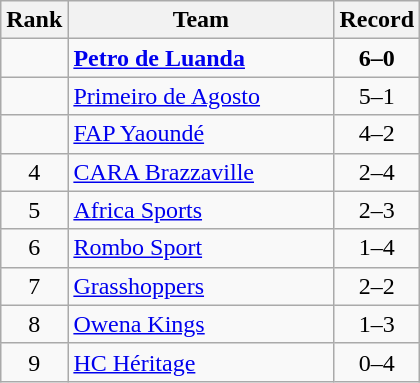<table class=wikitable style="text-align:center;">
<tr>
<th>Rank</th>
<th width=170>Team</th>
<th>Record</th>
</tr>
<tr>
<td></td>
<td align=left> <strong><a href='#'>Petro de Luanda</a></strong></td>
<td><strong>6–0</strong></td>
</tr>
<tr>
<td></td>
<td align=left> <a href='#'>Primeiro de Agosto</a></td>
<td>5–1</td>
</tr>
<tr>
<td></td>
<td align=left> <a href='#'>FAP Yaoundé</a></td>
<td>4–2</td>
</tr>
<tr>
<td>4</td>
<td align=left> <a href='#'>CARA Brazzaville</a></td>
<td>2–4</td>
</tr>
<tr>
<td>5</td>
<td align=left> <a href='#'>Africa Sports</a></td>
<td>2–3</td>
</tr>
<tr>
<td>6</td>
<td align=left> <a href='#'>Rombo Sport</a></td>
<td>1–4</td>
</tr>
<tr>
<td>7</td>
<td align=left> <a href='#'>Grasshoppers</a></td>
<td>2–2</td>
</tr>
<tr>
<td>8</td>
<td align=left> <a href='#'>Owena Kings</a></td>
<td>1–3</td>
</tr>
<tr>
<td>9</td>
<td align=left> <a href='#'>HC Héritage</a></td>
<td>0–4</td>
</tr>
</table>
